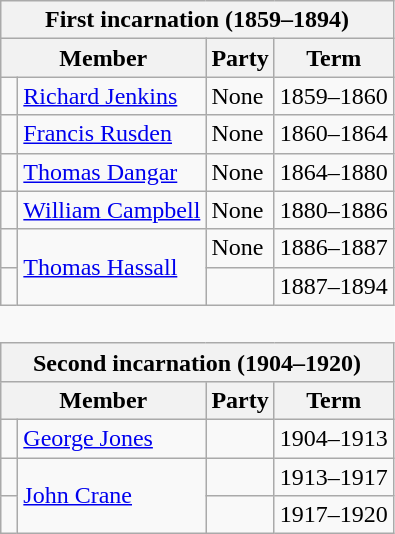<table class="wikitable" style='border-style: none none none none;'>
<tr>
<th colspan="4">First incarnation (1859–1894)</th>
</tr>
<tr>
<th colspan="2">Member</th>
<th>Party</th>
<th>Term</th>
</tr>
<tr style="background: #f9f9f9">
<td> </td>
<td><a href='#'>Richard Jenkins</a></td>
<td>None</td>
<td>1859–1860</td>
</tr>
<tr style="background: #f9f9f9">
<td> </td>
<td><a href='#'>Francis Rusden</a></td>
<td>None</td>
<td>1860–1864</td>
</tr>
<tr style="background: #f9f9f9">
<td> </td>
<td><a href='#'>Thomas Dangar</a></td>
<td>None</td>
<td>1864–1880</td>
</tr>
<tr style="background: #f9f9f9">
<td> </td>
<td><a href='#'>William Campbell</a></td>
<td>None</td>
<td>1880–1886</td>
</tr>
<tr style="background: #f9f9f9">
<td> </td>
<td rowspan="2"><a href='#'>Thomas Hassall</a></td>
<td>None</td>
<td>1886–1887</td>
</tr>
<tr style="background: #f9f9f9">
<td> </td>
<td></td>
<td>1887–1894</td>
</tr>
<tr>
<td colspan="4" style="border-style: none none none none;"> </td>
</tr>
<tr>
<th colspan="4">Second incarnation (1904–1920)</th>
</tr>
<tr>
<th colspan="2">Member</th>
<th>Party</th>
<th>Term</th>
</tr>
<tr style="background: #f9f9f9">
<td> </td>
<td><a href='#'>George Jones</a></td>
<td></td>
<td>1904–1913</td>
</tr>
<tr style="background: #f9f9f9">
<td> </td>
<td rowspan="2"><a href='#'>John Crane</a></td>
<td></td>
<td>1913–1917</td>
</tr>
<tr style="background: #f9f9f9">
<td> </td>
<td></td>
<td>1917–1920</td>
</tr>
</table>
